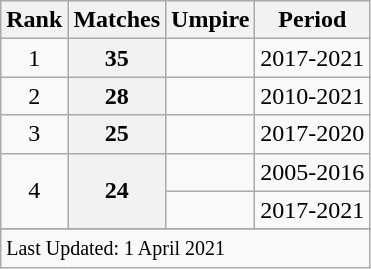<table class="wikitable plainrowheaders sortable">
<tr>
<th scope=col>Rank</th>
<th scope=col>Matches</th>
<th scope=col>Umpire</th>
<th scope=col>Period</th>
</tr>
<tr>
<td align=center>1</td>
<th scope=row style=text-align:center;>35</th>
<td></td>
<td>2017-2021</td>
</tr>
<tr>
<td align=center>2</td>
<th scope=row style=text-align:center;>28</th>
<td></td>
<td>2010-2021</td>
</tr>
<tr>
<td align=center>3</td>
<th scope=row style=text-align:center;>25</th>
<td></td>
<td>2017-2020</td>
</tr>
<tr>
<td align=center rowspan=2>4</td>
<th scope=row style=text-align:center; rowspan=2>24</th>
<td></td>
<td>2005-2016</td>
</tr>
<tr>
<td></td>
<td>2017-2021</td>
</tr>
<tr>
</tr>
<tr class=sortbottom>
<td colspan=4><small>Last Updated: 1 April 2021</small></td>
</tr>
</table>
